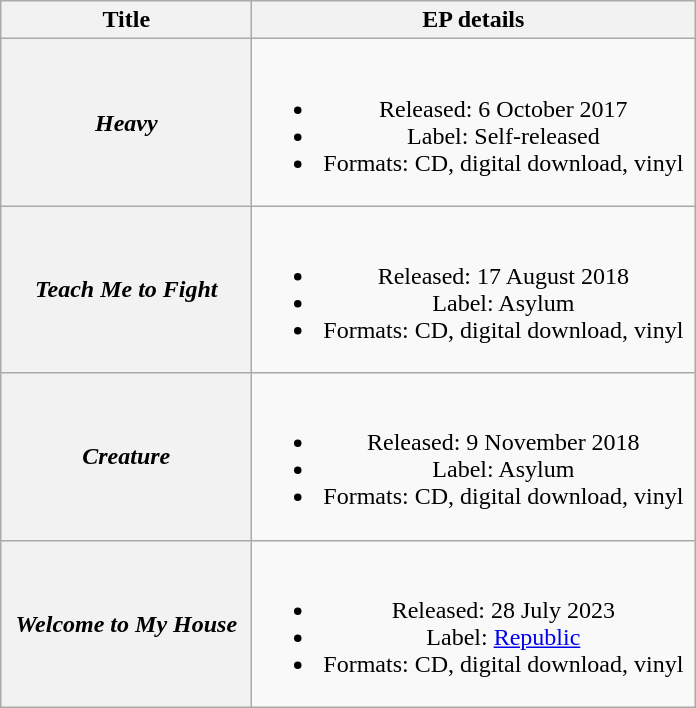<table class="wikitable plainrowheaders" style="text-align:center;">
<tr>
<th scope="col" style="width:10em;">Title</th>
<th scope="col" style="width:18em;">EP details</th>
</tr>
<tr>
<th scope="row"><em>Heavy</em></th>
<td><br><ul><li>Released: 6 October 2017</li><li>Label: Self-released</li><li>Formats: CD, digital download, vinyl</li></ul></td>
</tr>
<tr>
<th scope="row"><em>Teach Me to Fight</em></th>
<td><br><ul><li>Released: 17 August 2018</li><li>Label: Asylum</li><li>Formats: CD, digital download, vinyl</li></ul></td>
</tr>
<tr>
<th scope="row"><em>Creature</em></th>
<td><br><ul><li>Released: 9 November 2018</li><li>Label: Asylum</li><li>Formats: CD, digital download, vinyl</li></ul></td>
</tr>
<tr>
<th scope="row"><em>Welcome to My House</em></th>
<td><br><ul><li>Released: 28 July 2023</li><li>Label: <a href='#'>Republic</a></li><li>Formats: CD, digital download, vinyl</li></ul></td>
</tr>
</table>
